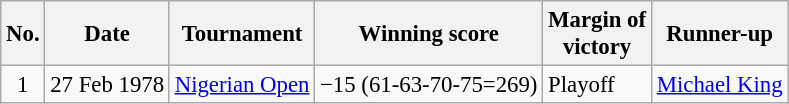<table class="wikitable" style="font-size:95%;">
<tr>
<th>No.</th>
<th>Date</th>
<th>Tournament</th>
<th>Winning score</th>
<th>Margin of<br>victory</th>
<th>Runner-up</th>
</tr>
<tr>
<td align=center>1</td>
<td align=right>27 Feb 1978</td>
<td><a href='#'>Nigerian Open</a></td>
<td>−15 (61-63-70-75=269)</td>
<td>Playoff</td>
<td> <a href='#'>Michael King</a></td>
</tr>
</table>
